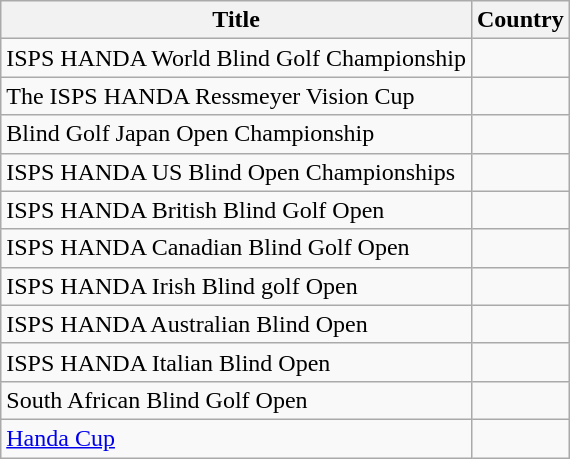<table class="wikitable">
<tr>
<th valign=top>Title</th>
<th valign=top>Country</th>
</tr>
<tr>
<td>ISPS HANDA World Blind Golf Championship</td>
<td></td>
</tr>
<tr>
<td>The ISPS HANDA Ressmeyer Vision Cup</td>
<td></td>
</tr>
<tr>
<td>Blind Golf Japan Open Championship</td>
<td></td>
</tr>
<tr>
<td>ISPS HANDA US Blind Open Championships</td>
<td></td>
</tr>
<tr>
<td>ISPS HANDA British Blind Golf Open</td>
<td></td>
</tr>
<tr>
<td>ISPS HANDA Canadian Blind Golf Open</td>
<td></td>
</tr>
<tr>
<td>ISPS HANDA Irish Blind golf Open</td>
<td></td>
</tr>
<tr>
<td>ISPS HANDA Australian Blind Open</td>
<td></td>
</tr>
<tr>
<td>ISPS HANDA Italian Blind Open</td>
<td></td>
</tr>
<tr>
<td>South African Blind Golf Open</td>
<td></td>
</tr>
<tr>
<td><a href='#'>Handa Cup</a></td>
<td></td>
</tr>
</table>
